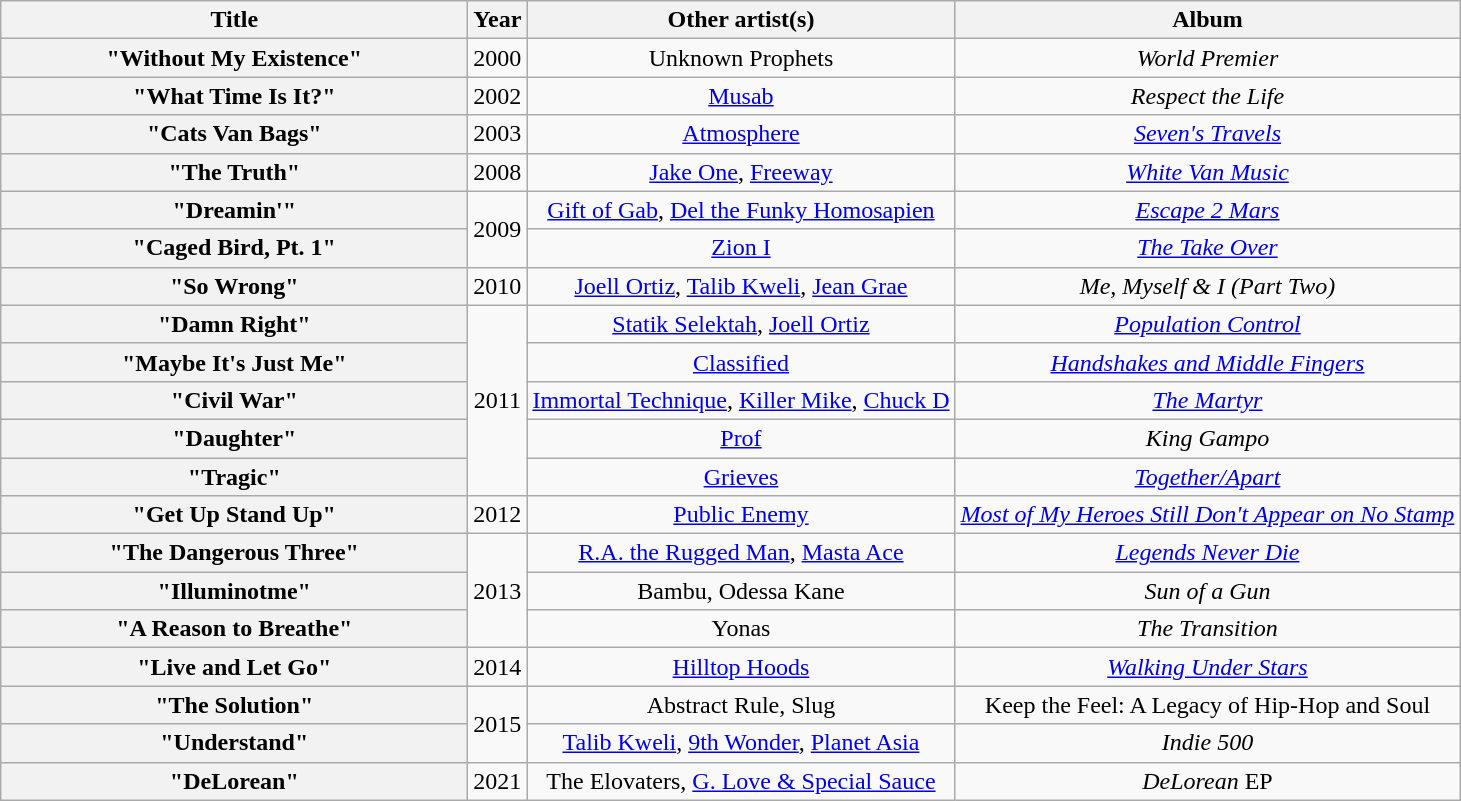<table class="wikitable plainrowheaders" style="text-align:center;">
<tr>
<th scope="col" style="width:19em;">Title</th>
<th scope="col">Year</th>
<th scope="col">Other artist(s)</th>
<th scope="col">Album</th>
</tr>
<tr>
<th scope="row">"Without My Existence"</th>
<td>2000</td>
<td>Unknown Prophets</td>
<td><em>World Premier</em></td>
</tr>
<tr>
<th scope="row">"What Time Is It?"</th>
<td>2002</td>
<td><a href='#'>Musab</a></td>
<td><em>Respect the Life</em></td>
</tr>
<tr>
<th scope="row">"Cats Van Bags"</th>
<td>2003</td>
<td><a href='#'>Atmosphere</a></td>
<td><em><a href='#'>Seven's Travels</a></em></td>
</tr>
<tr>
<th scope="row">"The Truth"</th>
<td>2008</td>
<td><a href='#'>Jake One</a>, <a href='#'>Freeway</a></td>
<td><em><a href='#'>White Van Music</a></em></td>
</tr>
<tr>
<th scope="row">"Dreamin'"</th>
<td rowspan="2">2009</td>
<td><a href='#'>Gift of Gab</a>, <a href='#'>Del the Funky Homosapien</a></td>
<td><em><a href='#'>Escape 2 Mars</a></em></td>
</tr>
<tr>
<th scope="row">"Caged Bird, Pt. 1"</th>
<td><a href='#'>Zion I</a></td>
<td><em><a href='#'>The Take Over</a></em></td>
</tr>
<tr>
<th scope="row">"So Wrong"</th>
<td>2010</td>
<td><a href='#'>Joell Ortiz</a>, <a href='#'>Talib Kweli</a>, <a href='#'>Jean Grae</a></td>
<td><em>Me, Myself & I (Part Two)</em></td>
</tr>
<tr>
<th scope="row">"Damn Right"</th>
<td rowspan="5">2011</td>
<td><a href='#'>Statik Selektah</a>, <a href='#'>Joell Ortiz</a></td>
<td><em><a href='#'>Population Control</a></em></td>
</tr>
<tr>
<th scope="row">"Maybe It's Just Me"</th>
<td><a href='#'>Classified</a></td>
<td><em><a href='#'>Handshakes and Middle Fingers</a></em></td>
</tr>
<tr>
<th scope="row">"Civil War"</th>
<td><a href='#'>Immortal Technique</a>, <a href='#'>Killer Mike</a>, <a href='#'>Chuck D</a></td>
<td><em><a href='#'>The Martyr</a></em></td>
</tr>
<tr>
<th scope="row">"Daughter"</th>
<td><a href='#'>Prof</a></td>
<td><em>King Gampo</em></td>
</tr>
<tr>
<th scope="row">"Tragic"</th>
<td><a href='#'>Grieves</a></td>
<td><em><a href='#'>Together/Apart</a></em></td>
</tr>
<tr>
<th scope="row">"Get Up Stand Up"</th>
<td>2012</td>
<td><a href='#'>Public Enemy</a></td>
<td><em><a href='#'>Most of My Heroes Still Don't Appear on No Stamp</a></em></td>
</tr>
<tr>
<th scope="row">"The Dangerous Three"</th>
<td rowspan="3">2013</td>
<td><a href='#'>R.A. the Rugged Man</a>, <a href='#'>Masta Ace</a></td>
<td><em><a href='#'>Legends Never Die</a></em></td>
</tr>
<tr>
<th scope="row">"Illuminotme"</th>
<td>Bambu, Odessa Kane</td>
<td><em>Sun of a Gun</em></td>
</tr>
<tr>
<th scope="row">"A Reason to Breathe"</th>
<td>Yonas</td>
<td><em>The Transition</em></td>
</tr>
<tr>
<th scope="row">"Live and Let Go"</th>
<td rowspan="1">2014</td>
<td><a href='#'>Hilltop Hoods</a></td>
<td><em><a href='#'>Walking Under Stars</a></em></td>
</tr>
<tr>
<th scope="row">"The Solution"</th>
<td rowspan="2">2015</td>
<td>Abstract Rule, Slug</td>
<td>Keep the Feel: A Legacy of Hip-Hop and Soul</td>
</tr>
<tr>
<th scope="row">"Understand"</th>
<td><a href='#'>Talib Kweli</a>, <a href='#'>9th Wonder</a>, <a href='#'>Planet Asia</a></td>
<td><em>Indie 500</em></td>
</tr>
<tr>
<th scope="row">"DeLorean"</th>
<td rowspan="1">2021</td>
<td>The Elovaters, <a href='#'>G. Love & Special Sauce</a></td>
<td><em>DeLorean</em> EP</td>
</tr>
</table>
